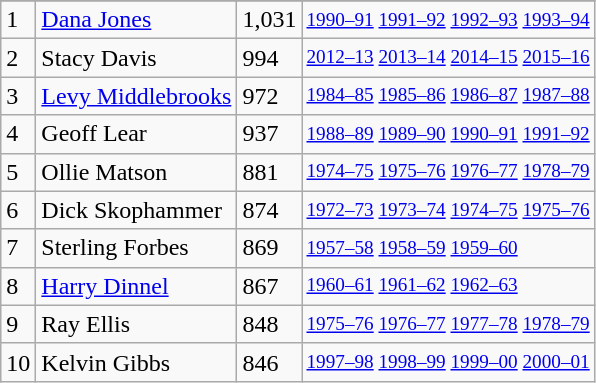<table class="wikitable">
<tr>
</tr>
<tr>
<td>1</td>
<td><a href='#'>Dana Jones</a></td>
<td>1,031</td>
<td style="font-size:80%;"><a href='#'>1990–91</a> <a href='#'>1991–92</a> <a href='#'>1992–93</a> <a href='#'>1993–94</a></td>
</tr>
<tr>
<td>2</td>
<td>Stacy Davis</td>
<td>994</td>
<td style="font-size:80%;"><a href='#'>2012–13</a> <a href='#'>2013–14</a> <a href='#'>2014–15</a> <a href='#'>2015–16</a></td>
</tr>
<tr>
<td>3</td>
<td><a href='#'>Levy Middlebrooks</a></td>
<td>972</td>
<td style="font-size:80%;"><a href='#'>1984–85</a> <a href='#'>1985–86</a> <a href='#'>1986–87</a> <a href='#'>1987–88</a></td>
</tr>
<tr>
<td>4</td>
<td>Geoff Lear</td>
<td>937</td>
<td style="font-size:80%;"><a href='#'>1988–89</a> <a href='#'>1989–90</a> <a href='#'>1990–91</a> <a href='#'>1991–92</a></td>
</tr>
<tr>
<td>5</td>
<td>Ollie Matson</td>
<td>881</td>
<td style="font-size:80%;"><a href='#'>1974–75</a> <a href='#'>1975–76</a> <a href='#'>1976–77</a> <a href='#'>1978–79</a></td>
</tr>
<tr>
<td>6</td>
<td>Dick Skophammer</td>
<td>874</td>
<td style="font-size:80%;"><a href='#'>1972–73</a> <a href='#'>1973–74</a> <a href='#'>1974–75</a> <a href='#'>1975–76</a></td>
</tr>
<tr>
<td>7</td>
<td>Sterling Forbes</td>
<td>869</td>
<td style="font-size:80%;"><a href='#'>1957–58</a> <a href='#'>1958–59</a> <a href='#'>1959–60</a></td>
</tr>
<tr>
<td>8</td>
<td><a href='#'>Harry Dinnel</a></td>
<td>867</td>
<td style="font-size:80%;"><a href='#'>1960–61</a> <a href='#'>1961–62</a> <a href='#'>1962–63</a></td>
</tr>
<tr>
<td>9</td>
<td>Ray Ellis</td>
<td>848</td>
<td style="font-size:80%;"><a href='#'>1975–76</a> <a href='#'>1976–77</a> <a href='#'>1977–78</a> <a href='#'>1978–79</a></td>
</tr>
<tr>
<td>10</td>
<td>Kelvin Gibbs</td>
<td>846</td>
<td style="font-size:80%;"><a href='#'>1997–98</a> <a href='#'>1998–99</a> <a href='#'>1999–00</a> <a href='#'>2000–01</a></td>
</tr>
</table>
